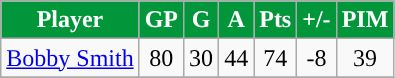<table class="wikitable sortable">
<tr>
<th style="color:white; background:#009639; ">Player</th>
<th style="color:white; background:#009639; ">GP</th>
<th style="color:white; background:#009639; ">G</th>
<th style="color:white; background:#009639; ">A</th>
<th style="color:white; background:#009639; ">Pts</th>
<th style="color:white; background:#009639; ">+/-</th>
<th style="color:white; background:#009639; ">PIM</th>
</tr>
<tr align = center>
<td><a href='#'>Bobby Smith</a></td>
<td>80</td>
<td>30</td>
<td>44</td>
<td>74</td>
<td>-8</td>
<td>39</td>
</tr>
<tr align = center>
</tr>
</table>
